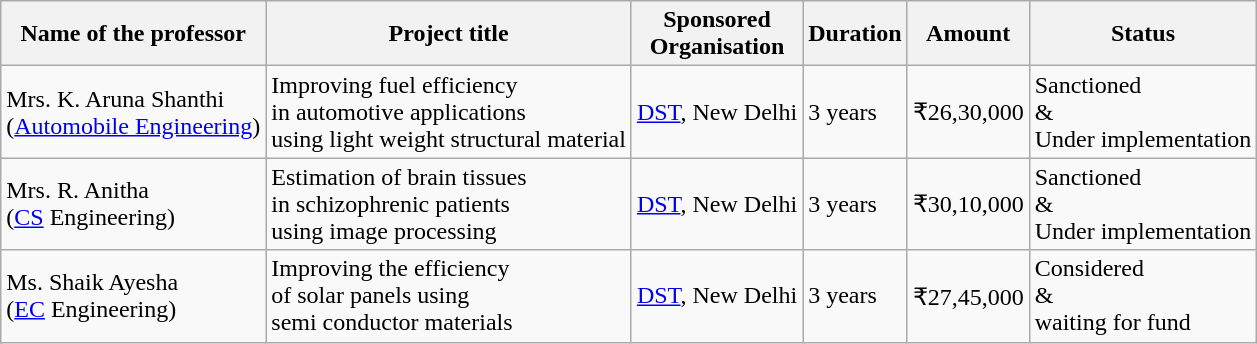<table class="wikitable">
<tr>
<th>Name of the professor</th>
<th>Project title</th>
<th>Sponsored<br>Organisation</th>
<th>Duration</th>
<th>Amount</th>
<th>Status</th>
</tr>
<tr>
<td>Mrs. K. Aruna Shanthi<br>(<a href='#'>Automobile Engineering</a>)</td>
<td>Improving fuel efficiency<br>in automotive applications<br>using light weight structural material</td>
<td><a href='#'>DST</a>, New Delhi</td>
<td>3 years</td>
<td>₹26,30,000</td>
<td>Sanctioned<br>&<br>Under implementation</td>
</tr>
<tr>
<td>Mrs. R. Anitha<br>(<a href='#'>CS</a> Engineering)</td>
<td>Estimation of brain tissues<br>in schizophrenic patients<br>using image processing</td>
<td><a href='#'>DST</a>, New Delhi</td>
<td>3 years</td>
<td>₹30,10,000</td>
<td>Sanctioned<br>&<br>Under implementation</td>
</tr>
<tr>
<td>Ms. Shaik Ayesha<br>(<a href='#'>EC</a> Engineering)</td>
<td>Improving the efficiency<br>of solar panels using<br>semi conductor materials</td>
<td><a href='#'>DST</a>, New Delhi</td>
<td>3 years</td>
<td>₹27,45,000</td>
<td>Considered<br>&<br>waiting for fund</td>
</tr>
</table>
